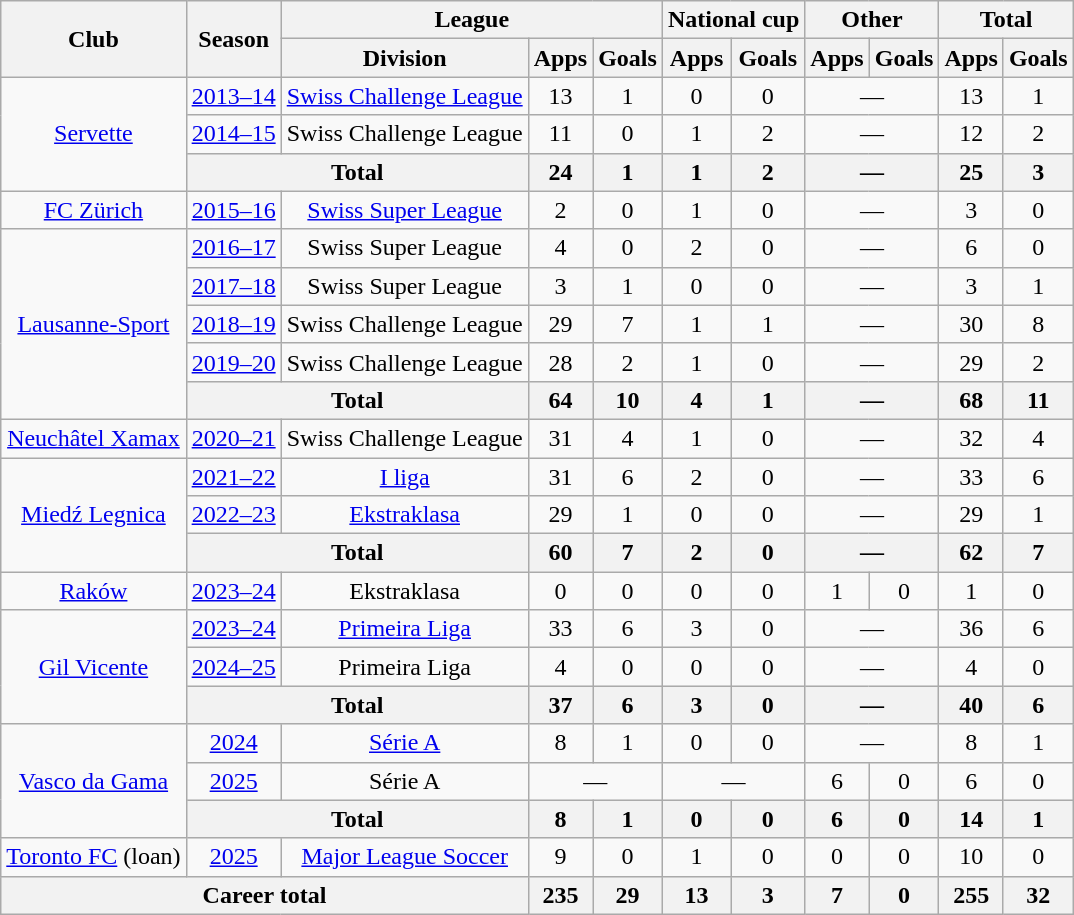<table class="wikitable" style="text-align: center">
<tr>
<th rowspan="2">Club</th>
<th rowspan="2">Season</th>
<th colspan="3">League</th>
<th colspan="2">National cup</th>
<th colspan="2">Other</th>
<th colspan="2">Total</th>
</tr>
<tr>
<th>Division</th>
<th>Apps</th>
<th>Goals</th>
<th>Apps</th>
<th>Goals</th>
<th>Apps</th>
<th>Goals</th>
<th>Apps</th>
<th>Goals</th>
</tr>
<tr>
<td rowspan="3"><a href='#'>Servette</a></td>
<td><a href='#'>2013–14</a></td>
<td><a href='#'>Swiss Challenge League</a></td>
<td>13</td>
<td>1</td>
<td>0</td>
<td>0</td>
<td colspan="2">—</td>
<td>13</td>
<td>1</td>
</tr>
<tr>
<td><a href='#'>2014–15</a></td>
<td>Swiss Challenge League</td>
<td>11</td>
<td>0</td>
<td>1</td>
<td>2</td>
<td colspan="2">—</td>
<td>12</td>
<td>2</td>
</tr>
<tr>
<th colspan="2">Total</th>
<th>24</th>
<th>1</th>
<th>1</th>
<th>2</th>
<th colspan="2">—</th>
<th>25</th>
<th>3</th>
</tr>
<tr>
<td><a href='#'>FC Zürich</a></td>
<td><a href='#'>2015–16</a></td>
<td><a href='#'>Swiss Super League</a></td>
<td>2</td>
<td>0</td>
<td>1</td>
<td>0</td>
<td colspan="2">—</td>
<td>3</td>
<td>0</td>
</tr>
<tr>
<td rowspan="5"><a href='#'>Lausanne-Sport</a></td>
<td><a href='#'>2016–17</a></td>
<td>Swiss Super League</td>
<td>4</td>
<td>0</td>
<td>2</td>
<td>0</td>
<td colspan="2">—</td>
<td>6</td>
<td>0</td>
</tr>
<tr>
<td><a href='#'>2017–18</a></td>
<td>Swiss Super League</td>
<td>3</td>
<td>1</td>
<td>0</td>
<td>0</td>
<td colspan="2">—</td>
<td>3</td>
<td>1</td>
</tr>
<tr>
<td><a href='#'>2018–19</a></td>
<td>Swiss Challenge League</td>
<td>29</td>
<td>7</td>
<td>1</td>
<td>1</td>
<td colspan="2">—</td>
<td>30</td>
<td>8</td>
</tr>
<tr>
<td><a href='#'>2019–20</a></td>
<td>Swiss Challenge League</td>
<td>28</td>
<td>2</td>
<td>1</td>
<td>0</td>
<td colspan="2">—</td>
<td>29</td>
<td>2</td>
</tr>
<tr>
<th colspan="2">Total</th>
<th>64</th>
<th>10</th>
<th>4</th>
<th>1</th>
<th colspan="2">—</th>
<th>68</th>
<th>11</th>
</tr>
<tr>
<td><a href='#'>Neuchâtel Xamax</a></td>
<td><a href='#'>2020–21</a></td>
<td>Swiss Challenge League</td>
<td>31</td>
<td>4</td>
<td>1</td>
<td>0</td>
<td colspan="2">—</td>
<td>32</td>
<td>4</td>
</tr>
<tr>
<td rowspan="3"><a href='#'>Miedź Legnica</a></td>
<td><a href='#'>2021–22</a></td>
<td><a href='#'>I liga</a></td>
<td>31</td>
<td>6</td>
<td>2</td>
<td>0</td>
<td colspan="2">—</td>
<td>33</td>
<td>6</td>
</tr>
<tr>
<td><a href='#'>2022–23</a></td>
<td><a href='#'>Ekstraklasa</a></td>
<td>29</td>
<td>1</td>
<td>0</td>
<td>0</td>
<td colspan="2">—</td>
<td>29</td>
<td>1</td>
</tr>
<tr>
<th colspan="2">Total</th>
<th>60</th>
<th>7</th>
<th>2</th>
<th>0</th>
<th colspan="2">—</th>
<th>62</th>
<th>7</th>
</tr>
<tr>
<td><a href='#'>Raków</a></td>
<td><a href='#'>2023–24</a></td>
<td>Ekstraklasa</td>
<td>0</td>
<td>0</td>
<td>0</td>
<td>0</td>
<td>1</td>
<td>0</td>
<td>1</td>
<td>0</td>
</tr>
<tr>
<td rowspan="3"><a href='#'>Gil Vicente</a></td>
<td><a href='#'>2023–24</a></td>
<td><a href='#'>Primeira Liga</a></td>
<td>33</td>
<td>6</td>
<td>3</td>
<td>0</td>
<td colspan="2">—</td>
<td>36</td>
<td>6</td>
</tr>
<tr>
<td><a href='#'>2024–25</a></td>
<td>Primeira Liga</td>
<td>4</td>
<td>0</td>
<td>0</td>
<td>0</td>
<td colspan="2">—</td>
<td>4</td>
<td>0</td>
</tr>
<tr>
<th colspan="2">Total</th>
<th>37</th>
<th>6</th>
<th>3</th>
<th>0</th>
<th colspan="2">—</th>
<th>40</th>
<th>6</th>
</tr>
<tr>
<td rowspan="3"><a href='#'>Vasco da Gama</a></td>
<td><a href='#'>2024</a></td>
<td><a href='#'>Série A</a></td>
<td>8</td>
<td>1</td>
<td>0</td>
<td>0</td>
<td colspan="2">—</td>
<td>8</td>
<td>1</td>
</tr>
<tr>
<td><a href='#'>2025</a></td>
<td>Série A</td>
<td colspan="2">—</td>
<td colspan="2">—</td>
<td>6</td>
<td>0</td>
<td>6</td>
<td>0</td>
</tr>
<tr>
<th colspan="2">Total</th>
<th>8</th>
<th>1</th>
<th>0</th>
<th>0</th>
<th>6</th>
<th>0</th>
<th>14</th>
<th>1</th>
</tr>
<tr>
<td><a href='#'>Toronto FC</a> (loan)</td>
<td><a href='#'>2025</a></td>
<td><a href='#'>Major League Soccer</a></td>
<td>9</td>
<td>0</td>
<td>1</td>
<td>0</td>
<td>0</td>
<td>0</td>
<td>10</td>
<td>0</td>
</tr>
<tr>
<th colspan="3">Career total</th>
<th>235</th>
<th>29</th>
<th>13</th>
<th>3</th>
<th>7</th>
<th>0</th>
<th>255</th>
<th>32</th>
</tr>
</table>
